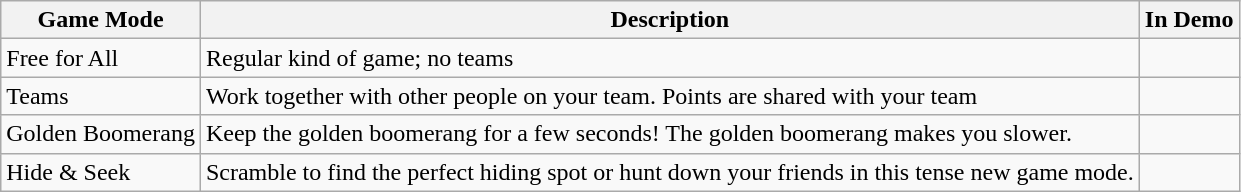<table class="wikitable">
<tr>
<th>Game Mode</th>
<th>Description</th>
<th>In Demo</th>
</tr>
<tr>
<td>Free for All</td>
<td>Regular kind of game; no teams</td>
<td></td>
</tr>
<tr>
<td>Teams</td>
<td>Work together with other people on your team. Points are shared with your team</td>
<td></td>
</tr>
<tr>
<td>Golden Boomerang</td>
<td>Keep the golden boomerang for a few seconds! The golden boomerang makes you slower.</td>
<td></td>
</tr>
<tr>
<td>Hide & Seek</td>
<td>Scramble to find the perfect hiding spot or hunt down your friends in this tense new game mode.</td>
<td></td>
</tr>
</table>
